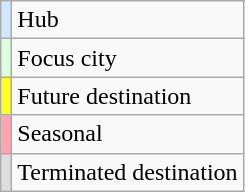<table class="wikitable">
<tr>
<td style="background:#d0e7ff"></td>
<td>Hub</td>
</tr>
<tr>
<td style="background:#dfd"></td>
<td>Focus city</td>
</tr>
<tr>
<td style="background:#fefe22"></td>
<td>Future destination</td>
</tr>
<tr>
<td style="background:#ffa3b1"></td>
<td>Seasonal</td>
</tr>
<tr>
<td style="background:#ddd"></td>
<td>Terminated destination</td>
</tr>
</table>
